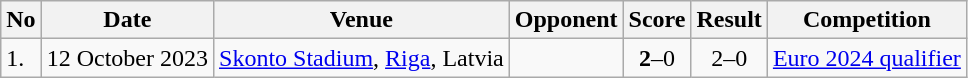<table class="wikitable" style="font-size:100%;">
<tr>
<th>No</th>
<th>Date</th>
<th>Venue</th>
<th>Opponent</th>
<th>Score</th>
<th>Result</th>
<th>Competition</th>
</tr>
<tr>
<td>1.</td>
<td>12 October 2023</td>
<td><a href='#'>Skonto Stadium</a>, <a href='#'>Riga</a>, Latvia</td>
<td></td>
<td align=center><strong>2</strong>–0</td>
<td align=center>2–0</td>
<td><a href='#'> Euro 2024 qualifier</a></td>
</tr>
</table>
